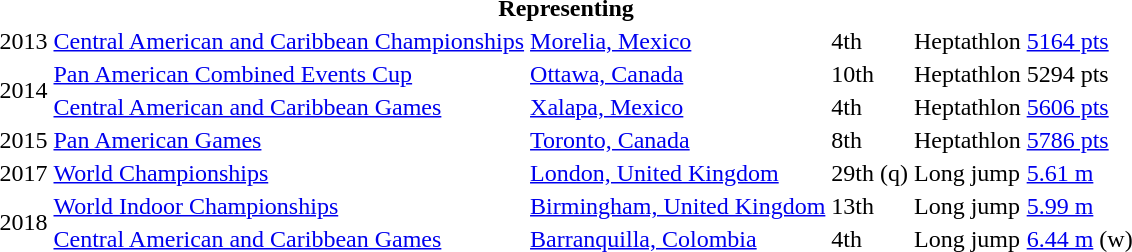<table>
<tr>
<th colspan="6">Representing </th>
</tr>
<tr>
<td>2013</td>
<td><a href='#'>Central American and Caribbean Championships</a></td>
<td><a href='#'>Morelia, Mexico</a></td>
<td>4th</td>
<td>Heptathlon</td>
<td><a href='#'>5164 pts</a></td>
</tr>
<tr>
<td rowspan=2>2014</td>
<td><a href='#'>Pan American Combined Events Cup</a></td>
<td><a href='#'>Ottawa, Canada</a></td>
<td>10th</td>
<td>Heptathlon</td>
<td>5294 pts</td>
</tr>
<tr>
<td><a href='#'>Central American and Caribbean Games</a></td>
<td><a href='#'>Xalapa, Mexico</a></td>
<td>4th</td>
<td>Heptathlon</td>
<td><a href='#'>5606 pts</a></td>
</tr>
<tr>
<td>2015</td>
<td><a href='#'>Pan American Games</a></td>
<td><a href='#'>Toronto, Canada</a></td>
<td>8th</td>
<td>Heptathlon</td>
<td><a href='#'>5786 pts</a></td>
</tr>
<tr>
<td>2017</td>
<td><a href='#'>World Championships</a></td>
<td><a href='#'>London, United Kingdom</a></td>
<td>29th (q)</td>
<td>Long jump</td>
<td><a href='#'>5.61 m</a></td>
</tr>
<tr>
<td rowspan=2>2018</td>
<td><a href='#'>World Indoor Championships</a></td>
<td><a href='#'>Birmingham, United Kingdom</a></td>
<td>13th</td>
<td>Long jump</td>
<td><a href='#'>5.99 m</a></td>
</tr>
<tr>
<td><a href='#'>Central American and Caribbean Games</a></td>
<td><a href='#'>Barranquilla, Colombia</a></td>
<td>4th</td>
<td>Long jump</td>
<td><a href='#'>6.44 m</a> (w)</td>
</tr>
</table>
